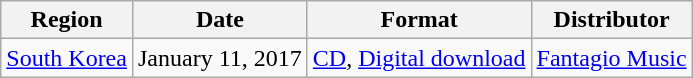<table class="wikitable">
<tr>
<th>Region</th>
<th>Date</th>
<th>Format</th>
<th>Distributor</th>
</tr>
<tr>
<td><a href='#'>South Korea</a></td>
<td>January 11, 2017</td>
<td><a href='#'>CD</a>, <a href='#'>Digital download</a></td>
<td><a href='#'>Fantagio Music</a></td>
</tr>
</table>
